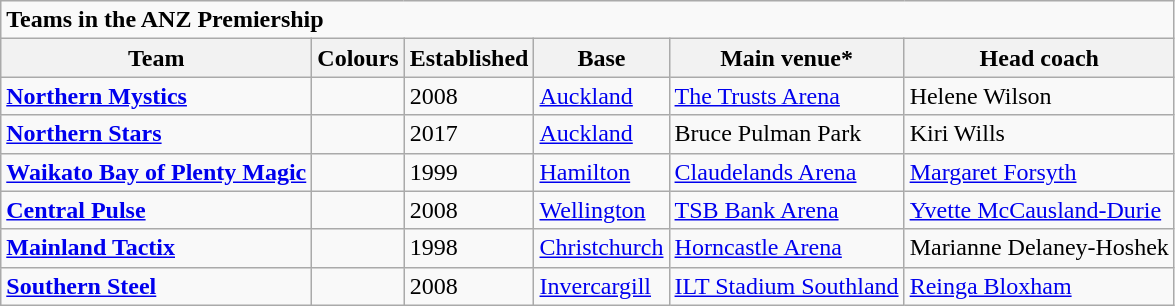<table class="wikitable">
<tr>
<td colspan="6"><strong>Teams in the ANZ Premiership</strong></td>
</tr>
<tr>
<th>Team</th>
<th>Colours</th>
<th>Established</th>
<th>Base</th>
<th>Main venue*</th>
<th>Head coach</th>
</tr>
<tr>
<td><strong><a href='#'>Northern Mystics</a></strong></td>
<td></td>
<td>2008</td>
<td><a href='#'>Auckland</a></td>
<td><a href='#'>The Trusts Arena</a></td>
<td>Helene Wilson</td>
</tr>
<tr>
<td><strong><a href='#'>Northern Stars</a></strong></td>
<td></td>
<td>2017</td>
<td><a href='#'>Auckland</a></td>
<td>Bruce Pulman Park</td>
<td>Kiri Wills</td>
</tr>
<tr>
<td><strong><a href='#'>Waikato Bay of Plenty Magic</a></strong></td>
<td></td>
<td>1999</td>
<td><a href='#'>Hamilton</a></td>
<td><a href='#'>Claudelands Arena</a></td>
<td><a href='#'>Margaret Forsyth</a></td>
</tr>
<tr>
<td><strong><a href='#'>Central Pulse</a></strong></td>
<td></td>
<td>2008</td>
<td><a href='#'>Wellington</a></td>
<td><a href='#'>TSB Bank Arena</a></td>
<td><a href='#'>Yvette McCausland-Durie</a></td>
</tr>
<tr>
<td><strong><a href='#'>Mainland Tactix</a></strong></td>
<td></td>
<td>1998</td>
<td><a href='#'>Christchurch</a></td>
<td><a href='#'>Horncastle Arena</a></td>
<td>Marianne Delaney-Hoshek</td>
</tr>
<tr>
<td><strong><a href='#'>Southern Steel</a></strong></td>
<td></td>
<td>2008</td>
<td><a href='#'>Invercargill</a></td>
<td><a href='#'>ILT Stadium Southland</a></td>
<td><a href='#'>Reinga Bloxham</a></td>
</tr>
</table>
